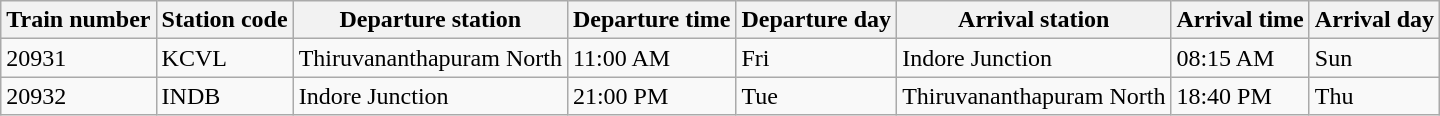<table class="wikitable">
<tr>
<th>Train number</th>
<th>Station code</th>
<th>Departure station</th>
<th>Departure time</th>
<th>Departure day</th>
<th>Arrival station</th>
<th>Arrival time</th>
<th>Arrival day</th>
</tr>
<tr>
<td>20931</td>
<td>KCVL</td>
<td>Thiruvananthapuram North</td>
<td>11:00 AM</td>
<td>Fri</td>
<td>Indore Junction</td>
<td>08:15 AM</td>
<td>Sun</td>
</tr>
<tr>
<td>20932</td>
<td>INDB</td>
<td>Indore Junction</td>
<td>21:00 PM</td>
<td>Tue</td>
<td>Thiruvananthapuram North</td>
<td>18:40 PM</td>
<td>Thu</td>
</tr>
</table>
